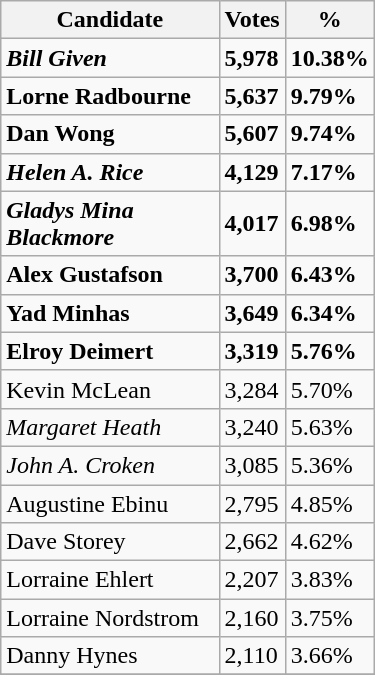<table class="wikitable" style="width:250px">
<tr>
<th>Candidate</th>
<th>Votes</th>
<th>%</th>
</tr>
<tr>
<td><strong><em>Bill Given</em></strong></td>
<td><strong>5,978</strong></td>
<td><strong>10.38%</strong></td>
</tr>
<tr>
<td><strong>Lorne Radbourne</strong></td>
<td><strong>5,637</strong></td>
<td><strong>9.79%</strong></td>
</tr>
<tr>
<td><strong>Dan Wong</strong></td>
<td><strong>5,607</strong></td>
<td><strong>9.74%</strong></td>
</tr>
<tr>
<td><strong><em>Helen A. Rice</em></strong></td>
<td><strong>4,129</strong></td>
<td><strong>7.17%</strong></td>
</tr>
<tr>
<td><strong><em>Gladys Mina Blackmore</em></strong></td>
<td><strong>4,017</strong></td>
<td><strong>6.98%</strong></td>
</tr>
<tr>
<td><strong>Alex Gustafson</strong></td>
<td><strong>3,700</strong></td>
<td><strong>6.43%</strong></td>
</tr>
<tr>
<td><strong>Yad Minhas</strong></td>
<td><strong>3,649</strong></td>
<td><strong>6.34%</strong></td>
</tr>
<tr>
<td><strong>Elroy Deimert</strong></td>
<td><strong>3,319</strong></td>
<td><strong>5.76%</strong></td>
</tr>
<tr>
<td>Kevin McLean</td>
<td>3,284</td>
<td>5.70%</td>
</tr>
<tr>
<td><em>Margaret Heath</em></td>
<td>3,240</td>
<td>5.63%</td>
</tr>
<tr>
<td><em>John A. Croken</em></td>
<td>3,085</td>
<td>5.36%</td>
</tr>
<tr>
<td>Augustine Ebinu</td>
<td>2,795</td>
<td>4.85%</td>
</tr>
<tr>
<td>Dave Storey</td>
<td>2,662</td>
<td>4.62%</td>
</tr>
<tr>
<td>Lorraine Ehlert</td>
<td>2,207</td>
<td>3.83%</td>
</tr>
<tr>
<td>Lorraine Nordstrom</td>
<td>2,160</td>
<td>3.75%</td>
</tr>
<tr>
<td>Danny Hynes</td>
<td>2,110</td>
<td>3.66%</td>
</tr>
<tr>
</tr>
</table>
